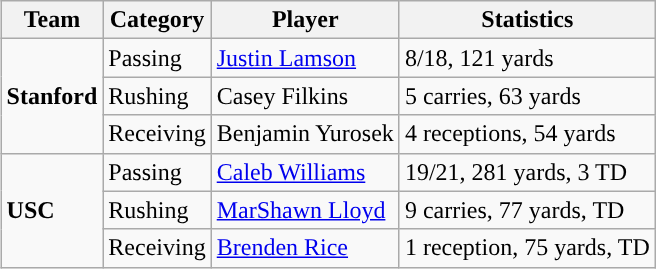<table class="wikitable" style="float: right;">
<tr>
<th>Team</th>
<th>Category</th>
<th>Player</th>
<th>Statistics</th>
</tr>
<tr>
<td rowspan=3><strong>Stanford</strong></td>
<td>Passing</td>
<td><a href='#'>Justin Lamson</a></td>
<td>8/18, 121 yards</td>
</tr>
<tr>
<td>Rushing</td>
<td>Casey Filkins</td>
<td>5 carries, 63 yards</td>
</tr>
<tr>
<td>Receiving</td>
<td>Benjamin Yurosek</td>
<td>4 receptions, 54 yards</td>
</tr>
<tr>
<td rowspan=3><strong>USC</strong></td>
<td>Passing</td>
<td><a href='#'>Caleb Williams</a></td>
<td>19/21, 281 yards, 3 TD</td>
</tr>
<tr>
<td>Rushing</td>
<td><a href='#'>MarShawn Lloyd</a></td>
<td>9 carries, 77 yards, TD</td>
</tr>
<tr>
<td>Receiving</td>
<td><a href='#'>Brenden Rice</a></td>
<td>1 reception, 75 yards, TD</td>
</tr>
</table>
